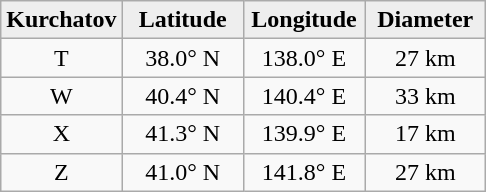<table class="wikitable">
<tr>
<th width="25%" style="background:#eeeeee;">Kurchatov</th>
<th width="25%" style="background:#eeeeee;">Latitude</th>
<th width="25%" style="background:#eeeeee;">Longitude</th>
<th width="25%" style="background:#eeeeee;">Diameter</th>
</tr>
<tr>
<td align="center">T</td>
<td align="center">38.0° N</td>
<td align="center">138.0° E</td>
<td align="center">27 km</td>
</tr>
<tr>
<td align="center">W</td>
<td align="center">40.4° N</td>
<td align="center">140.4° E</td>
<td align="center">33 km</td>
</tr>
<tr>
<td align="center">X</td>
<td align="center">41.3° N</td>
<td align="center">139.9° E</td>
<td align="center">17 km</td>
</tr>
<tr>
<td align="center">Z</td>
<td align="center">41.0° N</td>
<td align="center">141.8° E</td>
<td align="center">27 km</td>
</tr>
</table>
